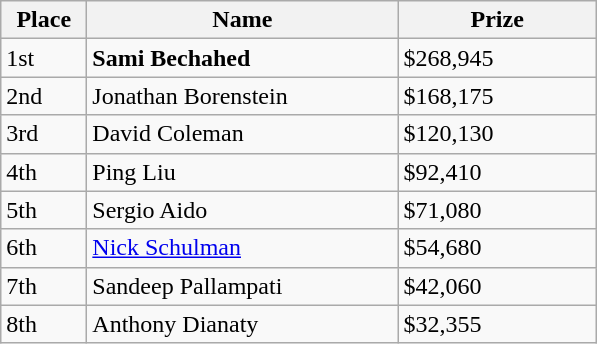<table class="wikitable">
<tr>
<th width="50">Place</th>
<th width="200">Name</th>
<th width="125">Prize</th>
</tr>
<tr>
<td>1st</td>
<td> <strong>Sami Bechahed</strong></td>
<td>$268,945</td>
</tr>
<tr>
<td>2nd</td>
<td> Jonathan Borenstein</td>
<td>$168,175</td>
</tr>
<tr>
<td>3rd</td>
<td> David Coleman</td>
<td>$120,130</td>
</tr>
<tr>
<td>4th</td>
<td> Ping Liu</td>
<td>$92,410</td>
</tr>
<tr>
<td>5th</td>
<td> Sergio Aido</td>
<td>$71,080</td>
</tr>
<tr>
<td>6th</td>
<td> <a href='#'>Nick Schulman</a></td>
<td>$54,680</td>
</tr>
<tr>
<td>7th</td>
<td> Sandeep Pallampati</td>
<td>$42,060</td>
</tr>
<tr>
<td>8th</td>
<td> Anthony Dianaty</td>
<td>$32,355</td>
</tr>
</table>
